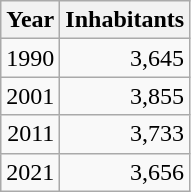<table cellspacing="0" cellpadding="0">
<tr>
<td valign="top"><br><table class="wikitable sortable zebra hintergrundfarbe5">
<tr>
<th>Year</th>
<th>Inhabitants</th>
</tr>
<tr align="right">
<td>1990</td>
<td>3,645</td>
</tr>
<tr align="right">
<td>2001</td>
<td>3,855</td>
</tr>
<tr align="right">
<td>2011</td>
<td>3,733</td>
</tr>
<tr align="right">
<td>2021</td>
<td>3,656</td>
</tr>
</table>
</td>
</tr>
</table>
